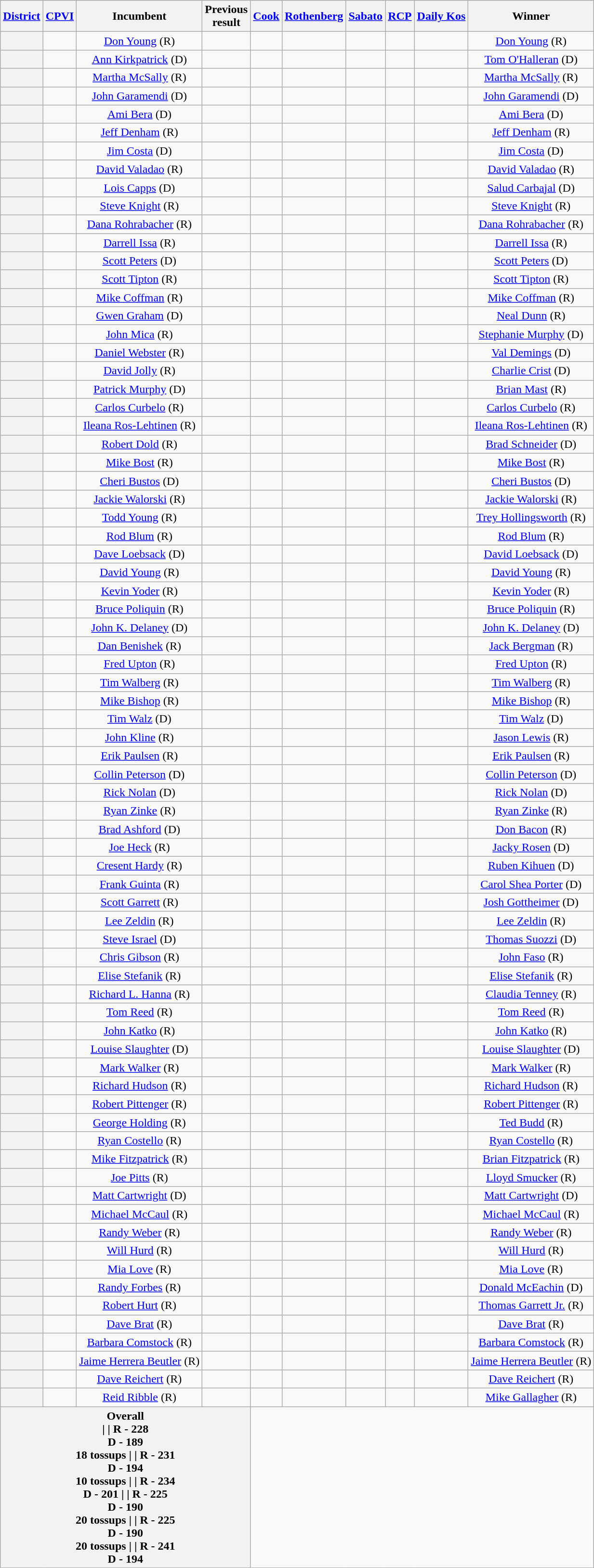<table class="wikitable sortable" style="text-align:center">
<tr>
<th><a href='#'>District</a></th>
<th><a href='#'>CPVI</a></th>
<th class="unsortable">Incumbent</th>
<th>Previous<br>result</th>
<th><a href='#'>Cook</a><br></th>
<th><a href='#'>Rothenberg</a><br></th>
<th><a href='#'>Sabato</a><br></th>
<th><a href='#'>RCP</a><br></th>
<th><a href='#'>Daily Kos</a><br></th>
<th>Winner</th>
</tr>
<tr>
<th></th>
<td></td>
<td><a href='#'>Don Young</a> (R)</td>
<td></td>
<td></td>
<td></td>
<td></td>
<td></td>
<td></td>
<td data-sort-value=1 ><a href='#'>Don Young</a> (R)</td>
</tr>
<tr>
<th></th>
<td></td>
<td><a href='#'>Ann Kirkpatrick</a> (D) </td>
<td></td>
<td></td>
<td></td>
<td></td>
<td></td>
<td></td>
<td data-sort-value=-1 ><a href='#'>Tom O'Halleran</a> (D)</td>
</tr>
<tr>
<th></th>
<td></td>
<td><a href='#'>Martha McSally</a> (R)</td>
<td></td>
<td></td>
<td></td>
<td></td>
<td></td>
<td></td>
<td data-sort-value=1 ><a href='#'>Martha McSally</a> (R)</td>
</tr>
<tr>
<th></th>
<td></td>
<td><a href='#'>John Garamendi</a> (D)</td>
<td></td>
<td></td>
<td></td>
<td></td>
<td></td>
<td></td>
<td data-sort-value=-1 ><a href='#'>John Garamendi</a> (D)</td>
</tr>
<tr>
<th></th>
<td></td>
<td><a href='#'>Ami Bera</a> (D)</td>
<td></td>
<td></td>
<td></td>
<td></td>
<td></td>
<td></td>
<td data-sort-value=-1 ><a href='#'>Ami Bera</a> (D)</td>
</tr>
<tr>
<th></th>
<td></td>
<td><a href='#'>Jeff Denham</a> (R)</td>
<td></td>
<td></td>
<td></td>
<td></td>
<td></td>
<td></td>
<td data-sort-value=1 ><a href='#'>Jeff Denham</a> (R)</td>
</tr>
<tr>
<th></th>
<td></td>
<td><a href='#'>Jim Costa</a> (D)</td>
<td></td>
<td></td>
<td></td>
<td></td>
<td></td>
<td></td>
<td data-sort-value=-1 ><a href='#'>Jim Costa</a> (D)</td>
</tr>
<tr>
<th></th>
<td></td>
<td><a href='#'>David Valadao</a> (R)</td>
<td></td>
<td></td>
<td></td>
<td></td>
<td></td>
<td></td>
<td data-sort-value=1 ><a href='#'>David Valadao</a> (R)</td>
</tr>
<tr>
<th></th>
<td></td>
<td><a href='#'>Lois Capps</a> (D) </td>
<td></td>
<td></td>
<td></td>
<td></td>
<td></td>
<td></td>
<td data-sort-value=-1 ><a href='#'>Salud Carbajal</a> (D)</td>
</tr>
<tr>
<th></th>
<td></td>
<td><a href='#'>Steve Knight</a> (R)</td>
<td></td>
<td></td>
<td></td>
<td></td>
<td></td>
<td></td>
<td data-sort-value=1 ><a href='#'>Steve Knight</a> (R)</td>
</tr>
<tr>
<th></th>
<td></td>
<td><a href='#'>Dana Rohrabacher</a> (R)</td>
<td></td>
<td></td>
<td></td>
<td></td>
<td></td>
<td></td>
<td data-sort-value=1 ><a href='#'>Dana Rohrabacher</a> (R)</td>
</tr>
<tr>
<th></th>
<td></td>
<td><a href='#'>Darrell Issa</a> (R)</td>
<td></td>
<td></td>
<td></td>
<td></td>
<td></td>
<td></td>
<td data-sort-value=1 ><a href='#'>Darrell Issa</a> (R)</td>
</tr>
<tr>
<th></th>
<td></td>
<td><a href='#'>Scott Peters</a> (D)</td>
<td></td>
<td></td>
<td></td>
<td></td>
<td></td>
<td></td>
<td data-sort-value=-1 ><a href='#'>Scott Peters</a> (D)</td>
</tr>
<tr>
<th></th>
<td></td>
<td><a href='#'>Scott Tipton</a> (R)</td>
<td></td>
<td></td>
<td></td>
<td></td>
<td></td>
<td></td>
<td data-sort-value=1 ><a href='#'>Scott Tipton</a> (R)</td>
</tr>
<tr>
<th></th>
<td></td>
<td><a href='#'>Mike Coffman</a> (R)</td>
<td></td>
<td></td>
<td></td>
<td></td>
<td></td>
<td></td>
<td data-sort-value=1 ><a href='#'>Mike Coffman</a> (R)</td>
</tr>
<tr>
<th></th>
<td></td>
<td><a href='#'>Gwen Graham</a> (D) </td>
<td></td>
<td></td>
<td></td>
<td></td>
<td></td>
<td></td>
<td data-sort-value=1 ><a href='#'>Neal Dunn</a> (R)</td>
</tr>
<tr>
<th></th>
<td></td>
<td><a href='#'>John Mica</a> (R)</td>
<td></td>
<td></td>
<td></td>
<td></td>
<td></td>
<td></td>
<td data-sort-value=-1 ><a href='#'>Stephanie Murphy</a> (D)</td>
</tr>
<tr>
<th></th>
<td></td>
<td><a href='#'>Daniel Webster</a> (R) </td>
<td></td>
<td></td>
<td></td>
<td></td>
<td></td>
<td></td>
<td data-sort-value=-1 ><a href='#'>Val Demings</a> (D)</td>
</tr>
<tr>
<th></th>
<td></td>
<td><a href='#'>David Jolly</a> (R)</td>
<td></td>
<td></td>
<td></td>
<td></td>
<td></td>
<td></td>
<td data-sort-value=-1 ><a href='#'>Charlie Crist</a> (D)</td>
</tr>
<tr>
<th></th>
<td></td>
<td><a href='#'>Patrick Murphy</a> (D) </td>
<td></td>
<td></td>
<td></td>
<td></td>
<td></td>
<td></td>
<td data-sort-value=1 ><a href='#'>Brian Mast</a> (R)</td>
</tr>
<tr>
<th></th>
<td></td>
<td><a href='#'>Carlos Curbelo</a> (R)</td>
<td></td>
<td></td>
<td></td>
<td></td>
<td></td>
<td></td>
<td data-sort-value=1 ><a href='#'>Carlos Curbelo</a> (R)</td>
</tr>
<tr>
<th></th>
<td></td>
<td><a href='#'>Ileana Ros-Lehtinen</a> (R)</td>
<td></td>
<td></td>
<td></td>
<td></td>
<td></td>
<td></td>
<td data-sort-value=1 ><a href='#'>Ileana Ros-Lehtinen</a> (R)</td>
</tr>
<tr>
<th></th>
<td></td>
<td><a href='#'>Robert Dold</a> (R)</td>
<td></td>
<td></td>
<td></td>
<td></td>
<td></td>
<td></td>
<td data-sort-value=-1 ><a href='#'>Brad Schneider</a> (D)</td>
</tr>
<tr>
<th></th>
<td></td>
<td><a href='#'>Mike Bost</a> (R)</td>
<td></td>
<td></td>
<td></td>
<td></td>
<td></td>
<td></td>
<td data-sort-value=1 ><a href='#'>Mike Bost</a> (R)</td>
</tr>
<tr>
<th></th>
<td></td>
<td><a href='#'>Cheri Bustos</a> (D)</td>
<td></td>
<td></td>
<td></td>
<td></td>
<td></td>
<td></td>
<td data-sort-value=-1 ><a href='#'>Cheri Bustos</a> (D)</td>
</tr>
<tr>
<th></th>
<td></td>
<td><a href='#'>Jackie Walorski</a> (R)</td>
<td></td>
<td></td>
<td></td>
<td></td>
<td></td>
<td></td>
<td data-sort-value=1 ><a href='#'>Jackie Walorski</a> (R)</td>
</tr>
<tr>
<th></th>
<td></td>
<td><a href='#'>Todd Young</a> (R) </td>
<td></td>
<td></td>
<td></td>
<td></td>
<td></td>
<td></td>
<td data-sort-value=1 ><a href='#'>Trey Hollingsworth</a> (R)</td>
</tr>
<tr>
<th></th>
<td></td>
<td><a href='#'>Rod Blum</a> (R)</td>
<td></td>
<td></td>
<td></td>
<td></td>
<td></td>
<td></td>
<td data-sort-value=1 ><a href='#'>Rod Blum</a> (R)</td>
</tr>
<tr>
<th></th>
<td></td>
<td><a href='#'>Dave Loebsack</a> (D)</td>
<td></td>
<td></td>
<td></td>
<td></td>
<td></td>
<td></td>
<td data-sort-value=-1 ><a href='#'>David Loebsack</a> (D)</td>
</tr>
<tr>
<th></th>
<td></td>
<td><a href='#'>David Young</a> (R)</td>
<td></td>
<td></td>
<td></td>
<td></td>
<td></td>
<td></td>
<td data-sort-value=1 ><a href='#'>David Young</a> (R)</td>
</tr>
<tr>
<th></th>
<td></td>
<td><a href='#'>Kevin Yoder</a> (R)</td>
<td></td>
<td></td>
<td></td>
<td></td>
<td></td>
<td></td>
<td data-sort-value=1 ><a href='#'>Kevin Yoder</a> (R)</td>
</tr>
<tr>
<th></th>
<td></td>
<td><a href='#'>Bruce Poliquin</a> (R)</td>
<td></td>
<td></td>
<td></td>
<td></td>
<td></td>
<td></td>
<td data-sort-value=1 ><a href='#'>Bruce Poliquin</a> (R)</td>
</tr>
<tr>
<th></th>
<td></td>
<td><a href='#'>John K. Delaney</a> (D)</td>
<td></td>
<td></td>
<td></td>
<td></td>
<td></td>
<td></td>
<td data-sort-value=-1 ><a href='#'>John K. Delaney</a> (D)</td>
</tr>
<tr>
<th></th>
<td></td>
<td><a href='#'>Dan Benishek</a> (R) </td>
<td></td>
<td></td>
<td></td>
<td></td>
<td></td>
<td></td>
<td data-sort-value=1 ><a href='#'>Jack Bergman</a> (R)</td>
</tr>
<tr>
<th></th>
<td></td>
<td><a href='#'>Fred Upton</a> (R)</td>
<td></td>
<td></td>
<td></td>
<td></td>
<td></td>
<td></td>
<td data-sort-value=1 ><a href='#'>Fred Upton</a> (R)</td>
</tr>
<tr>
<th></th>
<td></td>
<td><a href='#'>Tim Walberg</a> (R)</td>
<td></td>
<td></td>
<td></td>
<td></td>
<td></td>
<td></td>
<td data-sort-value=1 ><a href='#'>Tim Walberg</a> (R)</td>
</tr>
<tr>
<th></th>
<td></td>
<td><a href='#'>Mike Bishop</a> (R)</td>
<td></td>
<td></td>
<td></td>
<td></td>
<td></td>
<td></td>
<td data-sort-value=1 ><a href='#'>Mike Bishop</a> (R)</td>
</tr>
<tr>
<th></th>
<td></td>
<td><a href='#'>Tim Walz</a> (D)</td>
<td></td>
<td></td>
<td></td>
<td></td>
<td></td>
<td></td>
<td data-sort-value=-1 ><a href='#'>Tim Walz</a> (D)</td>
</tr>
<tr>
<th></th>
<td></td>
<td><a href='#'>John Kline</a> (R) </td>
<td></td>
<td></td>
<td></td>
<td></td>
<td></td>
<td></td>
<td data-sort-value=1 ><a href='#'>Jason Lewis</a> (R)</td>
</tr>
<tr>
<th></th>
<td></td>
<td><a href='#'>Erik Paulsen</a> (R)</td>
<td></td>
<td></td>
<td></td>
<td></td>
<td></td>
<td></td>
<td data-sort-value=1 ><a href='#'>Erik Paulsen</a> (R)</td>
</tr>
<tr>
<th></th>
<td></td>
<td><a href='#'>Collin Peterson</a> (D)</td>
<td></td>
<td></td>
<td></td>
<td></td>
<td></td>
<td></td>
<td data-sort-value=-1 ><a href='#'>Collin Peterson</a> (D)</td>
</tr>
<tr>
<th></th>
<td></td>
<td><a href='#'>Rick Nolan</a> (D)</td>
<td></td>
<td></td>
<td></td>
<td></td>
<td></td>
<td></td>
<td data-sort-value=-1 ><a href='#'>Rick Nolan</a> (D)</td>
</tr>
<tr>
<th></th>
<td></td>
<td><a href='#'>Ryan Zinke</a> (R)</td>
<td></td>
<td></td>
<td></td>
<td></td>
<td></td>
<td></td>
<td data-sort-value=1 ><a href='#'>Ryan Zinke</a> (R)</td>
</tr>
<tr>
<th></th>
<td></td>
<td><a href='#'>Brad Ashford</a> (D)</td>
<td></td>
<td></td>
<td></td>
<td></td>
<td></td>
<td></td>
<td data-sort-value=1 ><a href='#'>Don Bacon</a> (R)</td>
</tr>
<tr>
<th></th>
<td></td>
<td><a href='#'>Joe Heck</a> (R) </td>
<td></td>
<td></td>
<td></td>
<td></td>
<td></td>
<td></td>
<td data-sort-value=-1 ><a href='#'>Jacky Rosen</a> (D)</td>
</tr>
<tr>
<th></th>
<td></td>
<td><a href='#'>Cresent Hardy</a> (R)</td>
<td></td>
<td></td>
<td></td>
<td></td>
<td></td>
<td></td>
<td data-sort-value=-1 ><a href='#'>Ruben Kihuen</a> (D)</td>
</tr>
<tr>
<th></th>
<td></td>
<td><a href='#'>Frank Guinta</a> (R)</td>
<td></td>
<td></td>
<td></td>
<td></td>
<td></td>
<td></td>
<td data-sort-value=-1 ><a href='#'>Carol Shea Porter</a> (D)</td>
</tr>
<tr>
<th></th>
<td></td>
<td><a href='#'>Scott Garrett</a> (R)</td>
<td></td>
<td></td>
<td></td>
<td></td>
<td></td>
<td></td>
<td data-sort-value=-1 ><a href='#'>Josh Gottheimer</a> (D)</td>
</tr>
<tr>
<th></th>
<td></td>
<td><a href='#'>Lee Zeldin</a> (R)</td>
<td></td>
<td></td>
<td></td>
<td></td>
<td></td>
<td></td>
<td data-sort-value=1 ><a href='#'>Lee Zeldin</a> (R)</td>
</tr>
<tr>
<th></th>
<td></td>
<td><a href='#'>Steve Israel</a> (D) </td>
<td></td>
<td></td>
<td></td>
<td></td>
<td></td>
<td></td>
<td data-sort-value=-1 ><a href='#'>Thomas Suozzi</a> (D)</td>
</tr>
<tr>
<th></th>
<td></td>
<td><a href='#'>Chris Gibson</a> (R) </td>
<td></td>
<td></td>
<td></td>
<td></td>
<td></td>
<td></td>
<td data-sort-value=1 ><a href='#'>John Faso</a> (R)</td>
</tr>
<tr>
<th></th>
<td></td>
<td><a href='#'>Elise Stefanik</a> (R)</td>
<td></td>
<td></td>
<td></td>
<td></td>
<td></td>
<td></td>
<td data-sort-value=1 ><a href='#'>Elise Stefanik</a> (R)</td>
</tr>
<tr>
<th></th>
<td></td>
<td><a href='#'>Richard L. Hanna</a> (R) </td>
<td></td>
<td></td>
<td></td>
<td></td>
<td></td>
<td></td>
<td data-sort-value=1 ><a href='#'>Claudia Tenney</a> (R)</td>
</tr>
<tr>
<th></th>
<td></td>
<td><a href='#'>Tom Reed</a> (R)</td>
<td></td>
<td></td>
<td></td>
<td></td>
<td></td>
<td></td>
<td data-sort-value=1 ><a href='#'>Tom Reed</a> (R)</td>
</tr>
<tr>
<th></th>
<td></td>
<td><a href='#'>John Katko</a> (R)</td>
<td></td>
<td></td>
<td></td>
<td></td>
<td></td>
<td></td>
<td data-sort-value=1 ><a href='#'>John Katko</a> (R)</td>
</tr>
<tr>
<th></th>
<td></td>
<td><a href='#'>Louise Slaughter</a> (D)</td>
<td></td>
<td></td>
<td></td>
<td></td>
<td></td>
<td></td>
<td data-sort-value=-1 ><a href='#'>Louise Slaughter</a> (D)</td>
</tr>
<tr>
<th></th>
<td></td>
<td><a href='#'>Mark Walker</a> (R)</td>
<td></td>
<td></td>
<td></td>
<td></td>
<td></td>
<td></td>
<td data-sort-value=1 ><a href='#'>Mark Walker</a> (R)</td>
</tr>
<tr>
<th></th>
<td></td>
<td><a href='#'>Richard Hudson</a> (R)</td>
<td></td>
<td></td>
<td></td>
<td></td>
<td></td>
<td></td>
<td data-sort-value=1 ><a href='#'>Richard Hudson</a> (R)</td>
</tr>
<tr>
<th></th>
<td></td>
<td><a href='#'>Robert Pittenger</a> (R)</td>
<td></td>
<td></td>
<td></td>
<td></td>
<td></td>
<td></td>
<td data-sort-value=1 ><a href='#'>Robert Pittenger</a> (R)</td>
</tr>
<tr>
<th></th>
<td></td>
<td><a href='#'>George Holding</a> (R) </td>
<td></td>
<td></td>
<td></td>
<td></td>
<td></td>
<td></td>
<td data-sort-value=1 ><a href='#'>Ted Budd</a> (R)</td>
</tr>
<tr>
<th></th>
<td></td>
<td><a href='#'>Ryan Costello</a> (R)</td>
<td></td>
<td></td>
<td></td>
<td></td>
<td></td>
<td></td>
<td data-sort-value=1 ><a href='#'>Ryan Costello</a> (R)</td>
</tr>
<tr>
<th></th>
<td></td>
<td><a href='#'>Mike Fitzpatrick</a> (R) </td>
<td></td>
<td></td>
<td></td>
<td></td>
<td></td>
<td></td>
<td data-sort-value=1 ><a href='#'>Brian Fitzpatrick</a> (R)</td>
</tr>
<tr>
<th></th>
<td></td>
<td><a href='#'>Joe Pitts</a> (R) </td>
<td></td>
<td></td>
<td></td>
<td></td>
<td></td>
<td></td>
<td data-sort-value=1 ><a href='#'>Lloyd Smucker</a> (R)</td>
</tr>
<tr>
<th></th>
<td></td>
<td><a href='#'>Matt Cartwright</a> (D)</td>
<td></td>
<td></td>
<td></td>
<td></td>
<td></td>
<td></td>
<td data-sort-value=-1 ><a href='#'>Matt Cartwright</a> (D)</td>
</tr>
<tr>
<th></th>
<td></td>
<td><a href='#'>Michael McCaul</a> (R)</td>
<td></td>
<td></td>
<td></td>
<td></td>
<td></td>
<td></td>
<td data-sort-value=1 ><a href='#'>Michael McCaul</a> (R)</td>
</tr>
<tr>
<th></th>
<td></td>
<td><a href='#'>Randy Weber</a> (R)</td>
<td></td>
<td></td>
<td></td>
<td></td>
<td></td>
<td></td>
<td data-sort-value=1 ><a href='#'>Randy Weber</a> (R)</td>
</tr>
<tr>
<th></th>
<td></td>
<td><a href='#'>Will Hurd</a> (R)</td>
<td></td>
<td></td>
<td></td>
<td></td>
<td></td>
<td></td>
<td data-sort-value=1 ><a href='#'>Will Hurd</a> (R)</td>
</tr>
<tr>
<th></th>
<td></td>
<td><a href='#'>Mia Love</a> (R)</td>
<td></td>
<td></td>
<td></td>
<td></td>
<td></td>
<td></td>
<td data-sort-value=1 ><a href='#'>Mia Love</a> (R)</td>
</tr>
<tr>
<th></th>
<td></td>
<td><a href='#'>Randy Forbes</a> (R) </td>
<td></td>
<td></td>
<td></td>
<td></td>
<td></td>
<td></td>
<td data-sort-value=-1 ><a href='#'>Donald McEachin</a> (D)</td>
</tr>
<tr>
<th></th>
<td></td>
<td><a href='#'>Robert Hurt</a> (R) </td>
<td></td>
<td></td>
<td></td>
<td></td>
<td></td>
<td></td>
<td data-sort-value=1 ><a href='#'>Thomas Garrett Jr.</a> (R)</td>
</tr>
<tr>
<th></th>
<td></td>
<td><a href='#'>Dave Brat</a> (R)</td>
<td></td>
<td></td>
<td></td>
<td></td>
<td></td>
<td></td>
<td data-sort-value=1 ><a href='#'>Dave Brat</a> (R)</td>
</tr>
<tr>
<th></th>
<td></td>
<td><a href='#'>Barbara Comstock</a> (R)</td>
<td></td>
<td></td>
<td></td>
<td></td>
<td></td>
<td></td>
<td data-sort-value=1 ><a href='#'>Barbara Comstock</a> (R)</td>
</tr>
<tr>
<th></th>
<td></td>
<td><a href='#'>Jaime Herrera Beutler</a> (R)</td>
<td></td>
<td></td>
<td></td>
<td></td>
<td></td>
<td></td>
<td data-sort-value=1 ><a href='#'>Jaime Herrera Beutler</a> (R)</td>
</tr>
<tr>
<th></th>
<td></td>
<td><a href='#'>Dave Reichert</a> (R)</td>
<td></td>
<td></td>
<td></td>
<td></td>
<td></td>
<td></td>
<td data-sort-value=1 ><a href='#'>Dave Reichert</a> (R)</td>
</tr>
<tr>
<th></th>
<td></td>
<td><a href='#'>Reid Ribble</a> (R) </td>
<td></td>
<td></td>
<td></td>
<td></td>
<td></td>
<td></td>
<td data-sort-value=1 ><a href='#'>Mike Gallagher</a> (R)</td>
</tr>
<tr>
<th colspan=4>Overall<br>|  | R - 228<br>D - 189<br> 18 tossups
|  | R - 231<br>D - 194<br> 10 tossups
|  | R - 234<br>D - 201
|  | R - 225<br>D - 190<br> 20 tossups
|  | R - 225<br>D - 190<br> 20 tossups
|  | R - 241<br>D - 194</th>
</tr>
</table>
